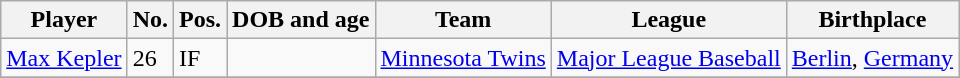<table class="wikitable sortable">
<tr>
<th>Player</th>
<th>No.</th>
<th>Pos.</th>
<th>DOB and age</th>
<th>Team</th>
<th>League</th>
<th>Birthplace</th>
</tr>
<tr>
<td><a href='#'>Max Kepler</a></td>
<td>26</td>
<td>IF</td>
<td></td>
<td> <a href='#'>Minnesota Twins</a></td>
<td><a href='#'>Major League Baseball</a></td>
<td><a href='#'>Berlin</a>, <a href='#'>Germany</a></td>
</tr>
<tr>
</tr>
</table>
